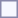<table style="border:1px solid #8888aa; background-color:#f7f8ff; padding:5px; font-size:95%; margin: 0px 12px 12px 0px;">
</table>
